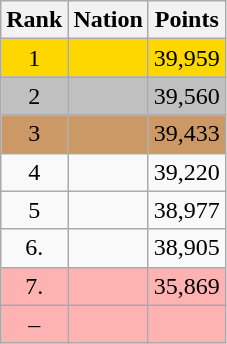<table class="wikitable">
<tr>
<th>Rank</th>
<th>Nation</th>
<th>Points</th>
</tr>
<tr bgcolor=gold>
<td align=center>1</td>
<td></td>
<td>39,959</td>
</tr>
<tr bgcolor=silver>
<td align=center>2</td>
<td></td>
<td>39,560</td>
</tr>
<tr bgcolor=cc9966>
<td align=center>3</td>
<td></td>
<td>39,433</td>
</tr>
<tr>
<td align=center>4</td>
<td></td>
<td>39,220</td>
</tr>
<tr>
<td align=center>5</td>
<td></td>
<td>38,977</td>
</tr>
<tr>
<td align=center>6.</td>
<td></td>
<td>38,905</td>
</tr>
<tr bgcolor=FFB2B2>
<td align=center>7.</td>
<td></td>
<td>35,869</td>
</tr>
<tr bgcolor=FFB2B2>
<td align=center>–</td>
<td></td>
<td></td>
</tr>
</table>
